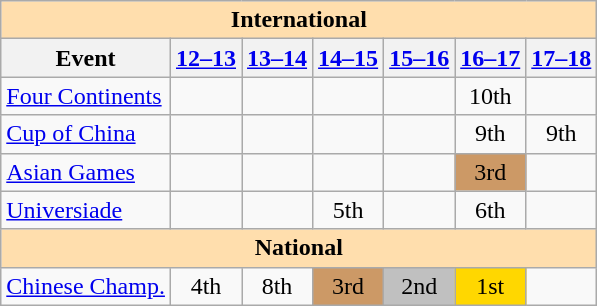<table class="wikitable" style="text-align:center">
<tr>
<th style="background-color: #ffdead; " colspan=7 align=center>International</th>
</tr>
<tr>
<th>Event</th>
<th><a href='#'>12–13</a></th>
<th><a href='#'>13–14</a></th>
<th><a href='#'>14–15</a></th>
<th><a href='#'>15–16</a></th>
<th><a href='#'>16–17</a></th>
<th><a href='#'>17–18</a></th>
</tr>
<tr>
<td align=left><a href='#'>Four Continents</a></td>
<td></td>
<td></td>
<td></td>
<td></td>
<td>10th</td>
<td></td>
</tr>
<tr>
<td align=left> <a href='#'>Cup of China</a></td>
<td></td>
<td></td>
<td></td>
<td></td>
<td>9th</td>
<td>9th</td>
</tr>
<tr>
<td align=left><a href='#'>Asian Games</a></td>
<td></td>
<td></td>
<td></td>
<td></td>
<td bgcolor=cc9966>3rd</td>
<td></td>
</tr>
<tr>
<td align=left><a href='#'>Universiade</a></td>
<td></td>
<td></td>
<td>5th</td>
<td></td>
<td>6th</td>
<td></td>
</tr>
<tr>
<th style="background-color: #ffdead; " colspan=7 align=center>National</th>
</tr>
<tr>
<td align=left><a href='#'>Chinese Champ.</a></td>
<td>4th</td>
<td>8th</td>
<td bgcolor=cc9966>3rd</td>
<td bgcolor=silver>2nd</td>
<td bgcolor=gold>1st</td>
<td></td>
</tr>
</table>
